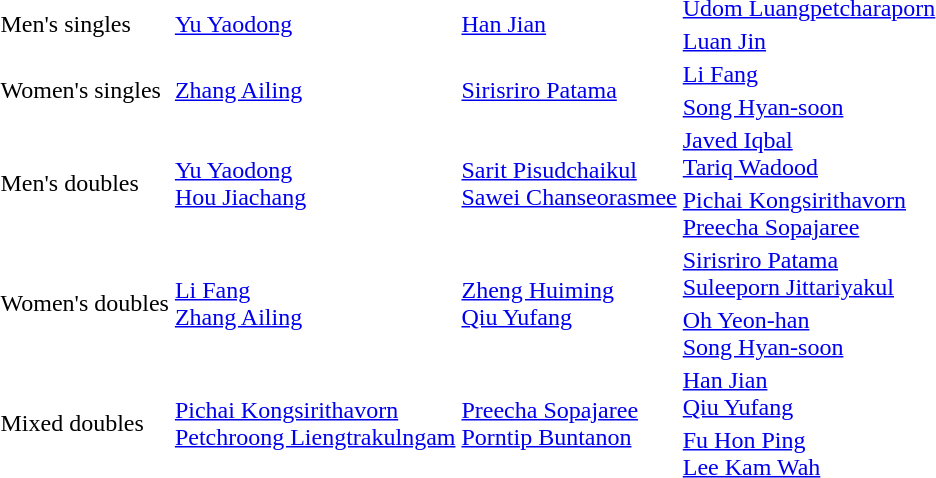<table>
<tr>
<td rowspan="2">Men's singles</td>
<td rowspan="2"> <a href='#'>Yu Yaodong</a></td>
<td rowspan="2"> <a href='#'>Han Jian</a></td>
<td> <a href='#'>Udom Luangpetcharaporn</a></td>
</tr>
<tr>
<td> <a href='#'>Luan Jin</a></td>
</tr>
<tr>
<td rowspan="2">Women's singles</td>
<td rowspan="2"> <a href='#'>Zhang Ailing</a></td>
<td rowspan="2"> <a href='#'>Sirisriro Patama</a></td>
<td> <a href='#'>Li Fang</a></td>
</tr>
<tr>
<td> <a href='#'>Song Hyan-soon</a></td>
</tr>
<tr>
<td rowspan="2">Men's doubles</td>
<td rowspan="2"> <a href='#'>Yu Yaodong</a> <br>  <a href='#'>Hou Jiachang</a></td>
<td rowspan="2"> <a href='#'>Sarit Pisudchaikul</a> <br>  <a href='#'>Sawei Chanseorasmee</a></td>
<td> <a href='#'>Javed Iqbal</a> <br>  <a href='#'>Tariq Wadood</a></td>
</tr>
<tr>
<td> <a href='#'>Pichai Kongsirithavorn</a> <br>  <a href='#'>Preecha Sopajaree</a></td>
</tr>
<tr>
<td rowspan="2">Women's doubles</td>
<td rowspan="2"> <a href='#'>Li Fang</a> <br> <a href='#'>Zhang Ailing</a></td>
<td rowspan="2"> <a href='#'>Zheng Huiming</a> <br>  <a href='#'>Qiu Yufang</a></td>
<td> <a href='#'>Sirisriro Patama</a> <br>  <a href='#'>Suleeporn Jittariyakul</a></td>
</tr>
<tr>
<td> <a href='#'>Oh Yeon-han</a> <br>  <a href='#'>Song Hyan-soon</a></td>
</tr>
<tr>
<td rowspan="2">Mixed doubles</td>
<td rowspan="2"> <a href='#'>Pichai Kongsirithavorn</a> <br>  <a href='#'>Petchroong Liengtrakulngam</a></td>
<td rowspan="2"> <a href='#'>Preecha Sopajaree</a> <br>  <a href='#'>Porntip Buntanon</a></td>
<td> <a href='#'>Han Jian</a> <br> <a href='#'>Qiu Yufang</a></td>
</tr>
<tr>
<td> <a href='#'>Fu Hon Ping</a> <br>  <a href='#'>Lee Kam Wah</a></td>
</tr>
</table>
